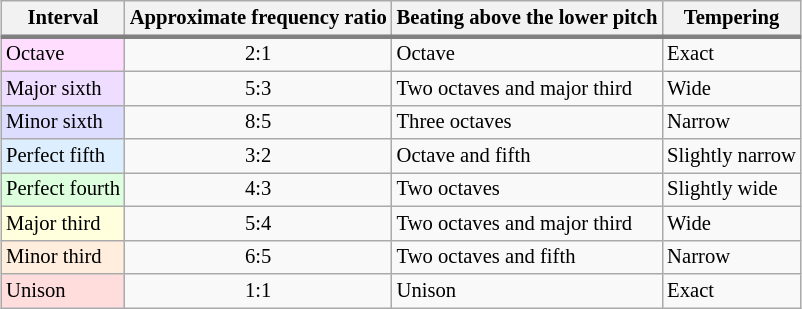<table class="wikitable" style="margin: 1em auto 1em auto; font-size: 86%;">
<tr style="border-bottom:3px solid gray;">
<th>Interval</th>
<th>Approximate frequency ratio</th>
<th>Beating above the lower pitch</th>
<th>Tempering</th>
</tr>
<tr>
<td style="background:#fdf;">Octave</td>
<td style="text-align:center;">2:1</td>
<td>Octave</td>
<td>Exact</td>
</tr>
<tr>
<td style="background:#edf;">Major sixth</td>
<td style="text-align:center;">5:3</td>
<td>Two octaves and major third</td>
<td>Wide</td>
</tr>
<tr>
<td style="background:#ddf;">Minor sixth</td>
<td style="text-align:center;">8:5</td>
<td>Three octaves</td>
<td>Narrow</td>
</tr>
<tr>
<td style="background:#def;">Perfect fifth</td>
<td style="text-align:center;">3:2</td>
<td>Octave and fifth</td>
<td>Slightly narrow</td>
</tr>
<tr>
<td style="background:#dfd;">Perfect fourth</td>
<td style="text-align:center;">4:3</td>
<td>Two octaves</td>
<td>Slightly wide</td>
</tr>
<tr>
<td style="background:#ffd;">Major third</td>
<td style="text-align:center;">5:4</td>
<td>Two octaves and major third</td>
<td>Wide</td>
</tr>
<tr>
<td style="background:#fed;">Minor third</td>
<td style="text-align:center;">6:5</td>
<td>Two octaves and fifth</td>
<td>Narrow</td>
</tr>
<tr>
<td style="background:#fdd;">Unison</td>
<td style="text-align:center;">1:1</td>
<td>Unison</td>
<td>Exact</td>
</tr>
</table>
